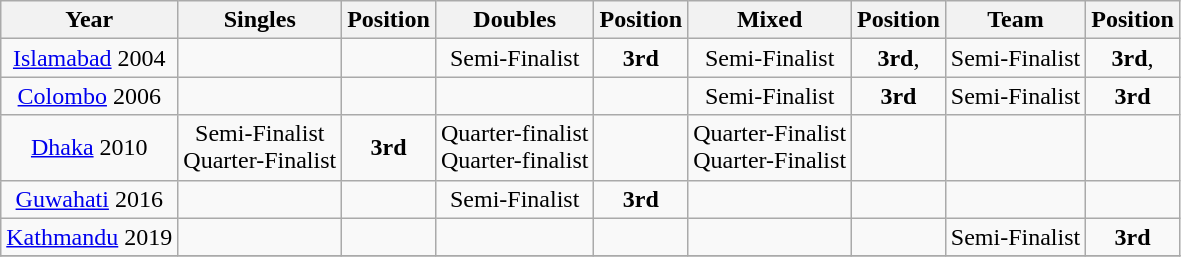<table class="wikitable" style="text-align: center;">
<tr>
<th>Year</th>
<th>Singles</th>
<th>Position</th>
<th>Doubles</th>
<th>Position</th>
<th>Mixed</th>
<th>Position</th>
<th>Team</th>
<th>Position</th>
</tr>
<tr>
<td> <a href='#'>Islamabad</a> 2004</td>
<td></td>
<td></td>
<td>Semi-Finalist</td>
<td><strong>3rd</strong></td>
<td>Semi-Finalist</td>
<td><strong>3rd</strong>,</td>
<td>Semi-Finalist</td>
<td><strong>3rd</strong>,</td>
</tr>
<tr>
<td> <a href='#'>Colombo</a> 2006</td>
<td></td>
<td></td>
<td></td>
<td></td>
<td>Semi-Finalist</td>
<td><strong>3rd</strong></td>
<td>Semi-Finalist</td>
<td><strong>3rd</strong></td>
</tr>
<tr>
<td> <a href='#'>Dhaka</a> 2010</td>
<td>Semi-Finalist<br>Quarter-Finalist</td>
<td><strong>3rd</strong></td>
<td>Quarter-finalist<br>Quarter-finalist</td>
<td></td>
<td>Quarter-Finalist<br>Quarter-Finalist</td>
<td></td>
<td></td>
<td></td>
</tr>
<tr>
<td> <a href='#'>Guwahati</a> 2016</td>
<td></td>
<td></td>
<td>Semi-Finalist</td>
<td><strong>3rd</strong></td>
<td></td>
<td></td>
<td></td>
<td></td>
</tr>
<tr>
<td> <a href='#'>Kathmandu</a> 2019</td>
<td></td>
<td></td>
<td></td>
<td></td>
<td></td>
<td></td>
<td>Semi-Finalist</td>
<td><strong>3rd</strong></td>
</tr>
<tr>
</tr>
</table>
